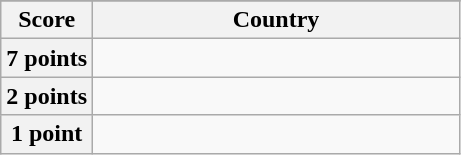<table class="wikitable">
<tr>
</tr>
<tr>
<th scope="col" width=20%>Score</th>
<th scope="col">Country</th>
</tr>
<tr>
<th scope="row">7 points</th>
<td></td>
</tr>
<tr>
<th scope="row">2 points</th>
<td></td>
</tr>
<tr>
<th scope="row">1 point</th>
<td></td>
</tr>
</table>
